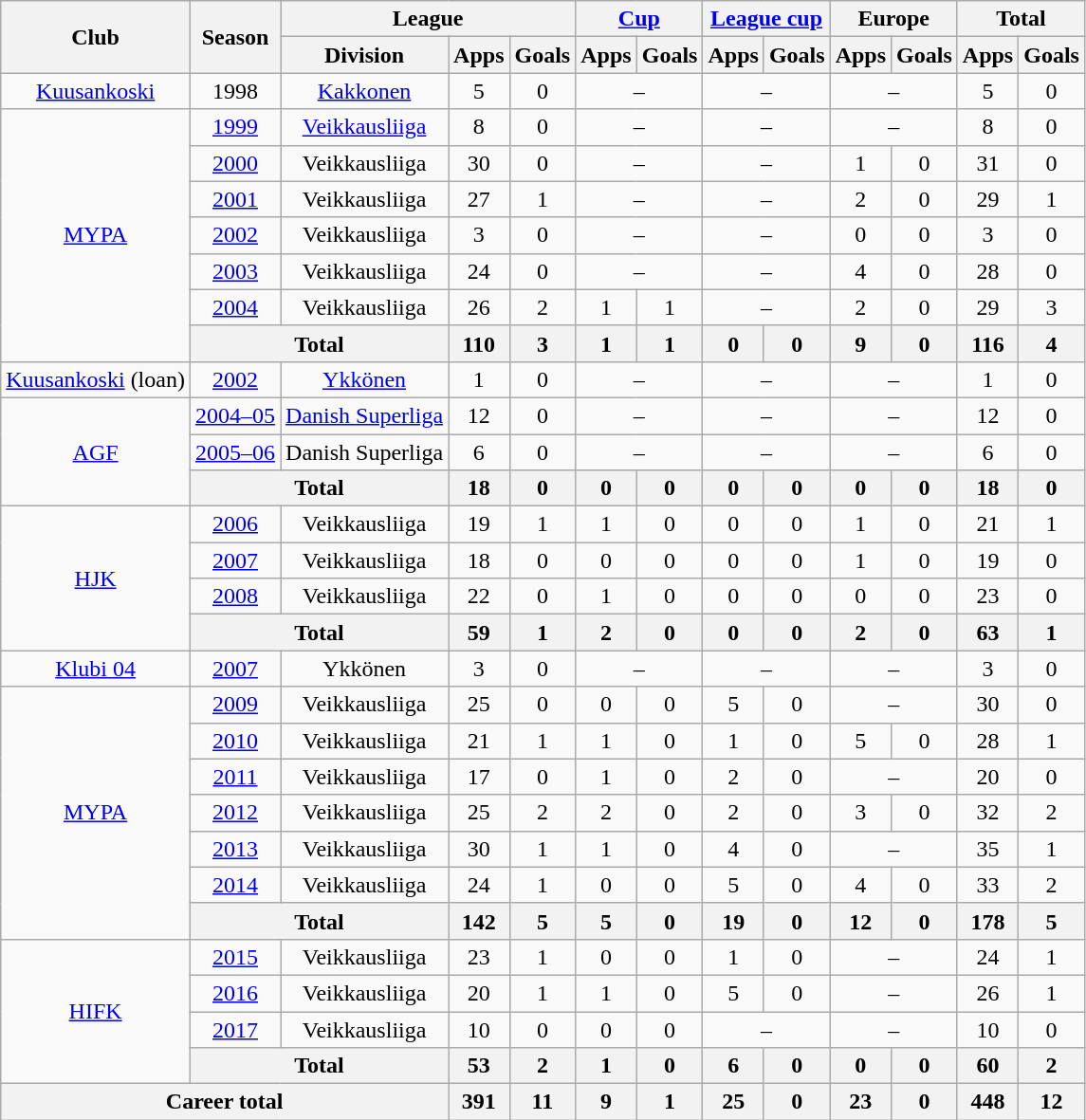<table class="wikitable" style="text-align:center">
<tr>
<th rowspan="2">Club</th>
<th rowspan="2">Season</th>
<th colspan="3">League</th>
<th colspan="2"><a href='#'>Cup</a></th>
<th colspan="2"><a href='#'>League cup</a></th>
<th colspan="2">Europe</th>
<th colspan="2">Total</th>
</tr>
<tr>
<th>Division</th>
<th>Apps</th>
<th>Goals</th>
<th>Apps</th>
<th>Goals</th>
<th>Apps</th>
<th>Goals</th>
<th>Apps</th>
<th>Goals</th>
<th>Apps</th>
<th>Goals</th>
</tr>
<tr>
<td><a href='#'>Kuusankoski</a></td>
<td>1998</td>
<td><a href='#'>Kakkonen</a></td>
<td>5</td>
<td>0</td>
<td colspan=2>–</td>
<td colspan=2>–</td>
<td colspan=2>–</td>
<td>5</td>
<td>0</td>
</tr>
<tr>
<td rowspan=7><a href='#'>MYPA</a></td>
<td><a href='#'>1999</a></td>
<td><a href='#'>Veikkausliiga</a></td>
<td>8</td>
<td>0</td>
<td colspan=2>–</td>
<td colspan=2>–</td>
<td colspan=2>–</td>
<td>8</td>
<td>0</td>
</tr>
<tr>
<td><a href='#'>2000</a></td>
<td>Veikkausliiga</td>
<td>30</td>
<td>0</td>
<td colspan=2>–</td>
<td colspan=2>–</td>
<td>1</td>
<td>0</td>
<td>31</td>
<td>0</td>
</tr>
<tr>
<td><a href='#'>2001</a></td>
<td>Veikkausliiga</td>
<td>27</td>
<td>1</td>
<td colspan=2>–</td>
<td colspan=2>–</td>
<td>2</td>
<td>0</td>
<td>29</td>
<td>1</td>
</tr>
<tr>
<td><a href='#'>2002</a></td>
<td>Veikkausliiga</td>
<td>3</td>
<td>0</td>
<td colspan=2>–</td>
<td colspan=2>–</td>
<td>0</td>
<td>0</td>
<td>3</td>
<td>0</td>
</tr>
<tr>
<td><a href='#'>2003</a></td>
<td>Veikkausliiga</td>
<td>24</td>
<td>0</td>
<td colspan=2>–</td>
<td colspan=2>–</td>
<td>4</td>
<td>0</td>
<td>28</td>
<td>0</td>
</tr>
<tr>
<td><a href='#'>2004</a></td>
<td>Veikkausliiga</td>
<td>26</td>
<td>2</td>
<td>1</td>
<td>1</td>
<td colspan=2>–</td>
<td>2</td>
<td>0</td>
<td>29</td>
<td>3</td>
</tr>
<tr>
<th colspan=2>Total</th>
<th>110</th>
<th>3</th>
<th>1</th>
<th>1</th>
<th>0</th>
<th>0</th>
<th>9</th>
<th>0</th>
<th>116</th>
<th>4</th>
</tr>
<tr>
<td><a href='#'>Kuusankoski</a> (loan)</td>
<td><a href='#'>2002</a></td>
<td><a href='#'>Ykkönen</a></td>
<td>1</td>
<td>0</td>
<td colspan=2>–</td>
<td colspan=2>–</td>
<td colspan=2>–</td>
<td>1</td>
<td>0</td>
</tr>
<tr>
<td rowspan=3><a href='#'>AGF</a></td>
<td><a href='#'>2004–05</a></td>
<td><a href='#'>Danish Superliga</a></td>
<td>12</td>
<td>0</td>
<td colspan=2>–</td>
<td colspan=2>–</td>
<td colspan=2>–</td>
<td>12</td>
<td>0</td>
</tr>
<tr>
<td><a href='#'>2005–06</a></td>
<td>Danish Superliga</td>
<td>6</td>
<td>0</td>
<td colspan=2>–</td>
<td colspan=2>–</td>
<td colspan=2>–</td>
<td>6</td>
<td>0</td>
</tr>
<tr>
<th colspan=2>Total</th>
<th>18</th>
<th>0</th>
<th>0</th>
<th>0</th>
<th>0</th>
<th>0</th>
<th>0</th>
<th>0</th>
<th>18</th>
<th>0</th>
</tr>
<tr>
<td rowspan=4><a href='#'>HJK</a></td>
<td><a href='#'>2006</a></td>
<td>Veikkausliiga</td>
<td>19</td>
<td>1</td>
<td>1</td>
<td>0</td>
<td>0</td>
<td>0</td>
<td>1</td>
<td>0</td>
<td>21</td>
<td>1</td>
</tr>
<tr>
<td><a href='#'>2007</a></td>
<td>Veikkausliiga</td>
<td>18</td>
<td>0</td>
<td>0</td>
<td>0</td>
<td>0</td>
<td>0</td>
<td>1</td>
<td>0</td>
<td>19</td>
<td>0</td>
</tr>
<tr>
<td><a href='#'>2008</a></td>
<td>Veikkausliiga</td>
<td>22</td>
<td>0</td>
<td>1</td>
<td>0</td>
<td>0</td>
<td>0</td>
<td>0</td>
<td>0</td>
<td>23</td>
<td>0</td>
</tr>
<tr>
<th colspan=2>Total</th>
<th>59</th>
<th>1</th>
<th>2</th>
<th>0</th>
<th>0</th>
<th>0</th>
<th>2</th>
<th>0</th>
<th>63</th>
<th>1</th>
</tr>
<tr>
<td><a href='#'>Klubi 04</a></td>
<td><a href='#'>2007</a></td>
<td>Ykkönen</td>
<td>3</td>
<td>0</td>
<td colspan=2>–</td>
<td colspan=2>–</td>
<td colspan=2>–</td>
<td>3</td>
<td>0</td>
</tr>
<tr>
<td rowspan=7><a href='#'>MYPA</a></td>
<td><a href='#'>2009</a></td>
<td>Veikkausliiga</td>
<td>25</td>
<td>0</td>
<td>0</td>
<td>0</td>
<td>5</td>
<td>0</td>
<td colspan=2>–</td>
<td>30</td>
<td>0</td>
</tr>
<tr>
<td><a href='#'>2010</a></td>
<td>Veikkausliiga</td>
<td>21</td>
<td>1</td>
<td>1</td>
<td>0</td>
<td>1</td>
<td>0</td>
<td>5</td>
<td>0</td>
<td>28</td>
<td>1</td>
</tr>
<tr>
<td><a href='#'>2011</a></td>
<td>Veikkausliiga</td>
<td>17</td>
<td>0</td>
<td>1</td>
<td>0</td>
<td>2</td>
<td>0</td>
<td colspan=2>–</td>
<td>20</td>
<td>0</td>
</tr>
<tr>
<td><a href='#'>2012</a></td>
<td>Veikkausliiga</td>
<td>25</td>
<td>2</td>
<td>2</td>
<td>0</td>
<td>2</td>
<td>0</td>
<td>3</td>
<td>0</td>
<td>32</td>
<td>2</td>
</tr>
<tr>
<td><a href='#'>2013</a></td>
<td>Veikkausliiga</td>
<td>30</td>
<td>1</td>
<td>1</td>
<td>0</td>
<td>4</td>
<td>0</td>
<td colspan=2>–</td>
<td>35</td>
<td>1</td>
</tr>
<tr>
<td><a href='#'>2014</a></td>
<td>Veikkausliiga</td>
<td>24</td>
<td>1</td>
<td>0</td>
<td>0</td>
<td>5</td>
<td>0</td>
<td>4</td>
<td>0</td>
<td>33</td>
<td>2</td>
</tr>
<tr>
<th colspan=2>Total</th>
<th>142</th>
<th>5</th>
<th>5</th>
<th>0</th>
<th>19</th>
<th>0</th>
<th>12</th>
<th>0</th>
<th>178</th>
<th>5</th>
</tr>
<tr>
<td rowspan=4><a href='#'>HIFK</a></td>
<td><a href='#'>2015</a></td>
<td>Veikkausliiga</td>
<td>23</td>
<td>1</td>
<td>0</td>
<td>0</td>
<td>1</td>
<td>0</td>
<td colspan=2>–</td>
<td>24</td>
<td>1</td>
</tr>
<tr>
<td><a href='#'>2016</a></td>
<td>Veikkausliiga</td>
<td>20</td>
<td>1</td>
<td>1</td>
<td>0</td>
<td>5</td>
<td>0</td>
<td colspan=2>–</td>
<td>26</td>
<td>1</td>
</tr>
<tr>
<td><a href='#'>2017</a></td>
<td>Veikkausliiga</td>
<td>10</td>
<td>0</td>
<td>0</td>
<td>0</td>
<td colspan=2>–</td>
<td colspan=2>–</td>
<td>10</td>
<td>0</td>
</tr>
<tr>
<th colspan=2>Total</th>
<th>53</th>
<th>2</th>
<th>1</th>
<th>0</th>
<th>6</th>
<th>0</th>
<th>0</th>
<th>0</th>
<th>60</th>
<th>2</th>
</tr>
<tr>
<th colspan="3">Career total</th>
<th>391</th>
<th>11</th>
<th>9</th>
<th>1</th>
<th>25</th>
<th>0</th>
<th>23</th>
<th>0</th>
<th>448</th>
<th>12</th>
</tr>
</table>
